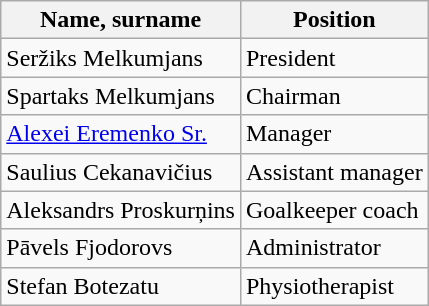<table class="wikitable">
<tr>
<th>Name, surname</th>
<th>Position</th>
</tr>
<tr>
<td> Seržiks Melkumjans</td>
<td>President</td>
</tr>
<tr>
<td> Spartaks Melkumjans</td>
<td>Chairman</td>
</tr>
<tr>
<td> <a href='#'>Alexei Eremenko Sr.</a></td>
<td>Manager</td>
</tr>
<tr>
<td> Saulius Cekanavičius</td>
<td>Assistant manager</td>
</tr>
<tr>
<td> Aleksandrs Proskurņins</td>
<td>Goalkeeper coach</td>
</tr>
<tr>
<td> Pāvels Fjodorovs</td>
<td>Administrator</td>
</tr>
<tr>
<td> Stefan Botezatu</td>
<td>Physiotherapist</td>
</tr>
</table>
